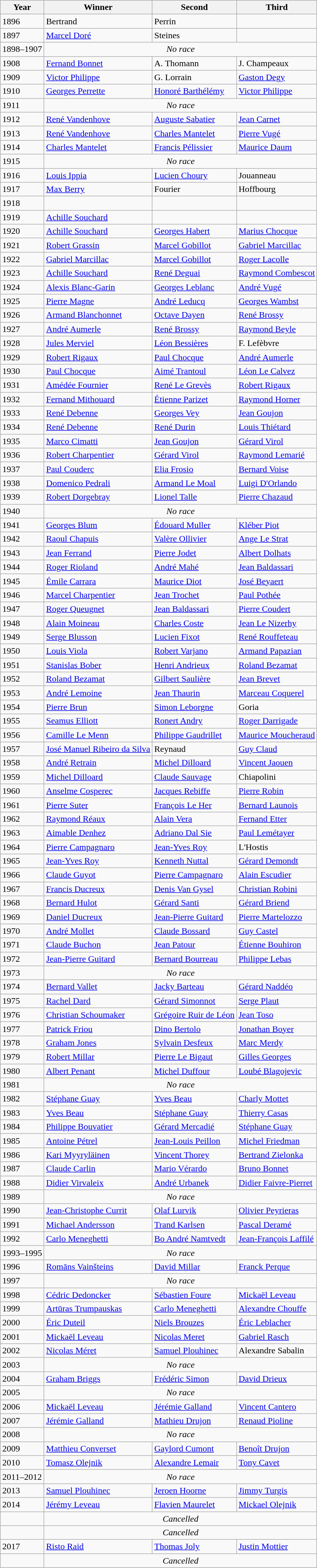<table class=wikitable>
<tr>
<th>Year</th>
<th>Winner</th>
<th>Second</th>
<th>Third</th>
</tr>
<tr>
<td>1896</td>
<td> Bertrand</td>
<td> Perrin</td>
<td></td>
</tr>
<tr>
<td>1897</td>
<td> <a href='#'>Marcel Doré</a></td>
<td> Steines</td>
<td></td>
</tr>
<tr>
<td>1898–1907</td>
<td colspan=3; align=center><em>No race</em></td>
</tr>
<tr>
<td>1908</td>
<td> <a href='#'>Fernand Bonnet</a></td>
<td> A. Thomann</td>
<td> J. Champeaux</td>
</tr>
<tr>
<td>1909</td>
<td> <a href='#'>Victor Philippe</a></td>
<td> G. Lorrain</td>
<td> <a href='#'>Gaston Degy</a></td>
</tr>
<tr>
<td>1910</td>
<td> <a href='#'>Georges Perrette</a></td>
<td> <a href='#'>Honoré Barthélémy</a></td>
<td> <a href='#'>Victor Philippe</a></td>
</tr>
<tr>
<td>1911</td>
<td colspan=3; align=center><em>No race</em></td>
</tr>
<tr>
<td>1912</td>
<td> <a href='#'>René Vandenhove</a></td>
<td> <a href='#'>Auguste Sabatier</a></td>
<td> <a href='#'>Jean Carnet</a></td>
</tr>
<tr>
<td>1913</td>
<td> <a href='#'>René Vandenhove</a></td>
<td> <a href='#'>Charles Mantelet</a></td>
<td> <a href='#'>Pierre Vugé</a></td>
</tr>
<tr>
<td>1914</td>
<td> <a href='#'>Charles Mantelet</a></td>
<td> <a href='#'>Francis Pélissier</a></td>
<td> <a href='#'>Maurice Daum</a></td>
</tr>
<tr>
<td>1915</td>
<td colspan=3; align=center><em>No race</em></td>
</tr>
<tr>
<td>1916</td>
<td> <a href='#'>Louis Ippia</a></td>
<td> <a href='#'>Lucien Choury</a></td>
<td> Jouanneau</td>
</tr>
<tr>
<td>1917</td>
<td> <a href='#'>Max Berry</a></td>
<td> Fourier</td>
<td> Hoffbourg</td>
</tr>
<tr>
<td>1918</td>
<td></td>
<td></td>
<td></td>
</tr>
<tr>
<td>1919</td>
<td> <a href='#'>Achille Souchard</a></td>
<td></td>
<td></td>
</tr>
<tr>
<td>1920</td>
<td> <a href='#'>Achille Souchard</a></td>
<td> <a href='#'>Georges Habert</a></td>
<td> <a href='#'>Marius Chocque</a></td>
</tr>
<tr>
<td>1921</td>
<td> <a href='#'>Robert Grassin</a></td>
<td> <a href='#'>Marcel Gobillot</a></td>
<td> <a href='#'>Gabriel Marcillac</a></td>
</tr>
<tr>
<td>1922</td>
<td> <a href='#'>Gabriel Marcillac</a></td>
<td> <a href='#'>Marcel Gobillot</a></td>
<td> <a href='#'>Roger Lacolle</a></td>
</tr>
<tr>
<td>1923</td>
<td> <a href='#'>Achille Souchard</a></td>
<td> <a href='#'>René Deguai</a></td>
<td> <a href='#'>Raymond Combescot</a></td>
</tr>
<tr>
<td>1924</td>
<td> <a href='#'>Alexis Blanc-Garin</a></td>
<td> <a href='#'>Georges Leblanc</a></td>
<td> <a href='#'>André Vugé</a></td>
</tr>
<tr>
<td>1925</td>
<td> <a href='#'>Pierre Magne</a></td>
<td> <a href='#'>André Leducq</a></td>
<td> <a href='#'>Georges Wambst</a></td>
</tr>
<tr>
<td>1926</td>
<td> <a href='#'>Armand Blanchonnet</a></td>
<td> <a href='#'>Octave Dayen</a></td>
<td> <a href='#'>René Brossy</a></td>
</tr>
<tr>
<td>1927</td>
<td> <a href='#'>André Aumerle</a></td>
<td> <a href='#'>René Brossy</a></td>
<td> <a href='#'>Raymond Beyle</a></td>
</tr>
<tr>
<td>1928</td>
<td> <a href='#'>Jules Merviel</a></td>
<td> <a href='#'>Léon Bessières</a></td>
<td> F. Lefèbvre</td>
</tr>
<tr>
<td>1929</td>
<td> <a href='#'>Robert Rigaux</a></td>
<td> <a href='#'>Paul Chocque</a></td>
<td> <a href='#'>André Aumerle</a></td>
</tr>
<tr>
<td>1930</td>
<td> <a href='#'>Paul Chocque</a></td>
<td> <a href='#'>Aimé Trantoul</a></td>
<td> <a href='#'>Léon Le Calvez</a></td>
</tr>
<tr>
<td>1931</td>
<td> <a href='#'>Amédée Fournier</a></td>
<td> <a href='#'>René Le Grevès</a></td>
<td> <a href='#'>Robert Rigaux</a></td>
</tr>
<tr>
<td>1932</td>
<td> <a href='#'>Fernand Mithouard</a></td>
<td> <a href='#'>Étienne Parizet</a></td>
<td> <a href='#'>Raymond Horner</a></td>
</tr>
<tr>
<td>1933</td>
<td> <a href='#'>René Debenne</a></td>
<td> <a href='#'>Georges Vey</a></td>
<td> <a href='#'>Jean Goujon</a></td>
</tr>
<tr>
<td>1934</td>
<td> <a href='#'>René Debenne</a></td>
<td> <a href='#'>René Durin</a></td>
<td> <a href='#'>Louis Thiétard</a></td>
</tr>
<tr>
<td>1935</td>
<td> <a href='#'>Marco Cimatti</a></td>
<td> <a href='#'>Jean Goujon</a></td>
<td> <a href='#'>Gérard Virol</a></td>
</tr>
<tr>
<td>1936</td>
<td> <a href='#'>Robert Charpentier</a></td>
<td> <a href='#'>Gérard Virol</a></td>
<td> <a href='#'>Raymond Lemarié</a></td>
</tr>
<tr>
<td>1937</td>
<td> <a href='#'>Paul Couderc</a></td>
<td> <a href='#'>Elia Frosio</a></td>
<td> <a href='#'>Bernard Voise</a></td>
</tr>
<tr>
<td>1938</td>
<td> <a href='#'>Domenico Pedrali</a></td>
<td> <a href='#'>Armand Le Moal</a></td>
<td> <a href='#'>Luigi D'Orlando</a></td>
</tr>
<tr>
<td>1939</td>
<td> <a href='#'>Robert Dorgebray</a></td>
<td> <a href='#'>Lionel Talle</a></td>
<td> <a href='#'>Pierre Chazaud</a></td>
</tr>
<tr>
<td>1940</td>
<td colspan=3; align=center><em>No race</em></td>
</tr>
<tr>
<td>1941</td>
<td> <a href='#'>Georges Blum</a></td>
<td> <a href='#'>Édouard Muller</a></td>
<td> <a href='#'>Kléber Piot</a></td>
</tr>
<tr>
<td>1942</td>
<td> <a href='#'>Raoul Chapuis</a></td>
<td> <a href='#'>Valère Ollivier</a></td>
<td> <a href='#'>Ange Le Strat</a></td>
</tr>
<tr>
<td>1943</td>
<td> <a href='#'>Jean Ferrand</a></td>
<td> <a href='#'>Pierre Jodet</a></td>
<td> <a href='#'>Albert Dolhats</a></td>
</tr>
<tr>
<td>1944</td>
<td> <a href='#'>Roger Rioland</a></td>
<td> <a href='#'>André Mahé</a></td>
<td> <a href='#'>Jean Baldassari</a></td>
</tr>
<tr>
<td>1945</td>
<td> <a href='#'>Émile Carrara</a></td>
<td> <a href='#'>Maurice Diot</a></td>
<td> <a href='#'>José Beyaert</a></td>
</tr>
<tr>
<td>1946</td>
<td> <a href='#'>Marcel Charpentier</a></td>
<td> <a href='#'>Jean Trochet</a></td>
<td> <a href='#'>Paul Pothée</a></td>
</tr>
<tr>
<td>1947</td>
<td> <a href='#'>Roger Queugnet</a></td>
<td> <a href='#'>Jean Baldassari</a></td>
<td> <a href='#'>Pierre Coudert</a></td>
</tr>
<tr>
<td>1948</td>
<td> <a href='#'>Alain Moineau</a></td>
<td> <a href='#'>Charles Coste</a></td>
<td> <a href='#'>Jean Le Nizerhy</a></td>
</tr>
<tr>
<td>1949</td>
<td> <a href='#'>Serge Blusson</a></td>
<td> <a href='#'>Lucien Fixot</a></td>
<td> <a href='#'>René Rouffeteau</a></td>
</tr>
<tr>
<td>1950</td>
<td> <a href='#'>Louis Viola</a></td>
<td> <a href='#'>Robert Varjano</a></td>
<td> <a href='#'>Armand Papazian</a></td>
</tr>
<tr>
<td>1951</td>
<td> <a href='#'>Stanislas Bober</a></td>
<td> <a href='#'>Henri Andrieux</a></td>
<td> <a href='#'>Roland Bezamat</a></td>
</tr>
<tr>
<td>1952</td>
<td> <a href='#'>Roland Bezamat</a></td>
<td> <a href='#'>Gilbert Saulière</a></td>
<td> <a href='#'>Jean Brevet</a></td>
</tr>
<tr>
<td>1953</td>
<td> <a href='#'>André Lemoine</a></td>
<td> <a href='#'>Jean Thaurin</a></td>
<td> <a href='#'>Marceau Coquerel</a></td>
</tr>
<tr>
<td>1954</td>
<td> <a href='#'>Pierre Brun</a></td>
<td> <a href='#'>Simon Leborgne</a></td>
<td> Goria</td>
</tr>
<tr>
<td>1955</td>
<td> <a href='#'>Seamus Elliott</a></td>
<td> <a href='#'>Ronert Andry</a></td>
<td> <a href='#'>Roger Darrigade</a></td>
</tr>
<tr>
<td>1956</td>
<td> <a href='#'>Camille Le Menn</a></td>
<td> <a href='#'>Philippe Gaudrillet</a></td>
<td> <a href='#'>Maurice Moucheraud</a></td>
</tr>
<tr>
<td>1957</td>
<td> <a href='#'>José Manuel Ribeiro da Silva</a></td>
<td> Reynaud</td>
<td> <a href='#'>Guy Claud</a></td>
</tr>
<tr>
<td>1958</td>
<td> <a href='#'>André Retrain</a></td>
<td> <a href='#'>Michel Dilloard</a></td>
<td> <a href='#'>Vincent Jaouen</a></td>
</tr>
<tr>
<td>1959</td>
<td> <a href='#'>Michel Dilloard</a></td>
<td> <a href='#'>Claude Sauvage</a></td>
<td> Chiapolini</td>
</tr>
<tr>
<td>1960</td>
<td> <a href='#'>Anselme Cosperec</a></td>
<td> <a href='#'>Jacques Rebiffe</a></td>
<td> <a href='#'>Pierre Robin</a></td>
</tr>
<tr>
<td>1961</td>
<td> <a href='#'>Pierre Suter</a></td>
<td> <a href='#'>François Le Her</a></td>
<td> <a href='#'>Bernard Launois</a></td>
</tr>
<tr>
<td>1962</td>
<td> <a href='#'>Raymond Réaux</a></td>
<td> <a href='#'>Alain Vera</a></td>
<td> <a href='#'>Fernand Etter</a></td>
</tr>
<tr>
<td>1963</td>
<td> <a href='#'>Aimable Denhez</a></td>
<td> <a href='#'>Adriano Dal Sie</a></td>
<td> <a href='#'>Paul Lemétayer</a></td>
</tr>
<tr>
<td>1964</td>
<td> <a href='#'>Pierre Campagnaro</a></td>
<td> <a href='#'>Jean-Yves Roy</a></td>
<td> L'Hostis</td>
</tr>
<tr>
<td>1965</td>
<td> <a href='#'>Jean-Yves Roy</a></td>
<td> <a href='#'>Kenneth Nuttal</a></td>
<td> <a href='#'>Gérard Demondt</a></td>
</tr>
<tr>
<td>1966</td>
<td> <a href='#'>Claude Guyot</a></td>
<td> <a href='#'>Pierre Campagnaro</a></td>
<td> <a href='#'>Alain Escudier</a></td>
</tr>
<tr>
<td>1967</td>
<td> <a href='#'>Francis Ducreux</a></td>
<td> <a href='#'>Denis Van Gysel</a></td>
<td> <a href='#'>Christian Robini</a></td>
</tr>
<tr>
<td>1968</td>
<td> <a href='#'>Bernard Hulot</a></td>
<td> <a href='#'>Gérard Santi</a></td>
<td> <a href='#'>Gérard Briend</a></td>
</tr>
<tr>
<td>1969</td>
<td> <a href='#'>Daniel Ducreux</a></td>
<td> <a href='#'>Jean-Pierre Guitard</a></td>
<td> <a href='#'>Pierre Martelozzo</a></td>
</tr>
<tr>
<td>1970</td>
<td> <a href='#'>André Mollet</a></td>
<td> <a href='#'>Claude Bossard</a></td>
<td> <a href='#'>Guy Castel</a></td>
</tr>
<tr>
<td>1971</td>
<td> <a href='#'>Claude Buchon</a></td>
<td> <a href='#'>Jean Patour</a></td>
<td> <a href='#'>Étienne Bouhiron</a></td>
</tr>
<tr>
<td>1972</td>
<td> <a href='#'>Jean-Pierre Guitard</a></td>
<td> <a href='#'>Bernard Bourreau</a></td>
<td> <a href='#'>Philippe Lebas</a></td>
</tr>
<tr>
<td>1973</td>
<td colspan=3; align=center><em>No race</em></td>
</tr>
<tr>
<td>1974</td>
<td> <a href='#'>Bernard Vallet</a></td>
<td> <a href='#'>Jacky Barteau</a></td>
<td> <a href='#'>Gérard Naddéo</a></td>
</tr>
<tr>
<td>1975</td>
<td> <a href='#'>Rachel Dard</a></td>
<td> <a href='#'>Gérard Simonnot</a></td>
<td> <a href='#'>Serge Plaut</a></td>
</tr>
<tr>
<td>1976</td>
<td> <a href='#'>Christian Schoumaker</a></td>
<td> <a href='#'>Grégoire Ruir de Léon</a></td>
<td> <a href='#'>Jean Toso</a></td>
</tr>
<tr>
<td>1977</td>
<td> <a href='#'>Patrick Friou</a></td>
<td> <a href='#'>Dino Bertolo</a></td>
<td> <a href='#'>Jonathan Boyer</a></td>
</tr>
<tr>
<td>1978</td>
<td> <a href='#'>Graham Jones</a></td>
<td> <a href='#'>Sylvain Desfeux</a></td>
<td> <a href='#'>Marc Merdy</a></td>
</tr>
<tr>
<td>1979</td>
<td> <a href='#'>Robert Millar</a></td>
<td> <a href='#'>Pierre Le Bigaut</a></td>
<td> <a href='#'>Gilles Georges</a></td>
</tr>
<tr>
<td>1980</td>
<td> <a href='#'>Albert Penant</a></td>
<td> <a href='#'>Michel Duffour</a></td>
<td> <a href='#'>Loubé Blagojevic</a></td>
</tr>
<tr>
<td>1981</td>
<td colspan=3; align=center><em>No race</em></td>
</tr>
<tr>
<td>1982</td>
<td> <a href='#'>Stéphane Guay</a></td>
<td> <a href='#'>Yves Beau</a></td>
<td> <a href='#'>Charly Mottet</a></td>
</tr>
<tr>
<td>1983</td>
<td> <a href='#'>Yves Beau</a></td>
<td> <a href='#'>Stéphane Guay</a></td>
<td> <a href='#'>Thierry Casas</a></td>
</tr>
<tr>
<td>1984</td>
<td> <a href='#'>Philippe Bouvatier</a></td>
<td> <a href='#'>Gérard Mercadié</a></td>
<td> <a href='#'>Stéphane Guay</a></td>
</tr>
<tr>
<td>1985</td>
<td> <a href='#'>Antoine Pétrel</a></td>
<td> <a href='#'>Jean-Louis Peillon</a></td>
<td> <a href='#'>Michel Friedman</a></td>
</tr>
<tr>
<td>1986</td>
<td> <a href='#'>Kari Myyryläinen</a></td>
<td> <a href='#'>Vincent Thorey</a></td>
<td> <a href='#'>Bertrand Zielonka</a></td>
</tr>
<tr>
<td>1987</td>
<td> <a href='#'>Claude Carlin</a></td>
<td> <a href='#'>Mario Vérardo</a></td>
<td> <a href='#'>Bruno Bonnet</a></td>
</tr>
<tr>
<td>1988</td>
<td> <a href='#'>Didier Virvaleix</a></td>
<td> <a href='#'>André Urbanek</a></td>
<td> <a href='#'>Didier Faivre-Pierret</a></td>
</tr>
<tr>
<td>1989</td>
<td colspan=3; align=center><em>No race</em></td>
</tr>
<tr>
<td>1990</td>
<td> <a href='#'>Jean-Christophe Currit</a></td>
<td> <a href='#'>Olaf Lurvik</a></td>
<td> <a href='#'>Olivier Peyrieras</a></td>
</tr>
<tr>
<td>1991</td>
<td> <a href='#'>Michael Andersson</a></td>
<td> <a href='#'>Trand Karlsen</a></td>
<td> <a href='#'>Pascal Deramé</a></td>
</tr>
<tr>
<td>1992</td>
<td> <a href='#'>Carlo Meneghetti</a></td>
<td> <a href='#'>Bo André Namtvedt</a></td>
<td> <a href='#'>Jean-François Laffilé</a></td>
</tr>
<tr>
<td>1993–1995</td>
<td colspan=3; align=center><em>No race</em></td>
</tr>
<tr>
<td>1996</td>
<td> <a href='#'>Romāns Vainšteins</a></td>
<td> <a href='#'>David Millar</a></td>
<td> <a href='#'>Franck Perque</a></td>
</tr>
<tr>
<td>1997</td>
<td colspan=3; align=center><em>No race</em></td>
</tr>
<tr>
<td>1998</td>
<td> <a href='#'>Cédric Dedoncker</a></td>
<td> <a href='#'>Sébastien Foure</a></td>
<td> <a href='#'>Mickaël Leveau</a></td>
</tr>
<tr>
<td>1999</td>
<td> <a href='#'>Artūras Trumpauskas</a></td>
<td> <a href='#'>Carlo Meneghetti</a></td>
<td> <a href='#'>Alexandre Chouffe</a></td>
</tr>
<tr>
<td>2000</td>
<td> <a href='#'>Éric Duteil</a></td>
<td> <a href='#'>Niels Brouzes</a></td>
<td> <a href='#'>Éric Leblacher</a></td>
</tr>
<tr>
<td>2001</td>
<td> <a href='#'>Mickaël Leveau</a></td>
<td> <a href='#'>Nicolas Meret</a></td>
<td> <a href='#'>Gabriel Rasch</a></td>
</tr>
<tr>
<td>2002</td>
<td> <a href='#'>Nicolas Méret</a></td>
<td> <a href='#'>Samuel Plouhinec</a></td>
<td> Alexandre Sabalin</td>
</tr>
<tr>
<td>2003</td>
<td colspan=3; align=center><em>No race</em></td>
</tr>
<tr>
<td>2004</td>
<td> <a href='#'>Graham Briggs</a></td>
<td> <a href='#'>Frédéric Simon</a></td>
<td> <a href='#'>David Drieux</a></td>
</tr>
<tr>
<td>2005</td>
<td colspan=3; align=center><em>No race</em></td>
</tr>
<tr>
<td>2006</td>
<td> <a href='#'>Mickaël Leveau</a></td>
<td> <a href='#'>Jérémie Galland</a></td>
<td> <a href='#'>Vincent Cantero</a></td>
</tr>
<tr>
<td>2007</td>
<td> <a href='#'>Jérémie Galland</a></td>
<td> <a href='#'>Mathieu Drujon</a></td>
<td> <a href='#'>Renaud Pioline</a></td>
</tr>
<tr>
<td>2008</td>
<td colspan=3; align=center><em>No race</em></td>
</tr>
<tr>
<td>2009</td>
<td> <a href='#'>Matthieu Converset</a></td>
<td> <a href='#'>Gaylord Cumont</a></td>
<td> <a href='#'>Benoît Drujon</a></td>
</tr>
<tr>
<td>2010</td>
<td> <a href='#'>Tomasz Olejnik</a></td>
<td> <a href='#'>Alexandre Lemair</a></td>
<td> <a href='#'>Tony Cavet</a></td>
</tr>
<tr>
<td>2011–2012</td>
<td colspan=3; align=center><em>No race</em></td>
</tr>
<tr>
<td>2013</td>
<td> <a href='#'>Samuel Plouhinec</a></td>
<td> <a href='#'>Jeroen Hoorne</a></td>
<td> <a href='#'>Jimmy Turgis</a></td>
</tr>
<tr>
<td>2014</td>
<td> <a href='#'>Jérémy Leveau</a></td>
<td> <a href='#'>Flavien Maurelet</a></td>
<td> <a href='#'>Mickael Olejnik</a></td>
</tr>
<tr>
<td></td>
<td colspan=3; align=center><em>Cancelled</em></td>
</tr>
<tr>
<td></td>
<td colspan=3; align=center><em>Cancelled</em></td>
</tr>
<tr>
<td>2017</td>
<td> <a href='#'>Risto Raid</a></td>
<td> <a href='#'>Thomas Joly</a></td>
<td> <a href='#'>Justin Mottier</a></td>
</tr>
<tr>
<td></td>
<td colspan=3; align=center><em>Cancelled</em></td>
</tr>
</table>
